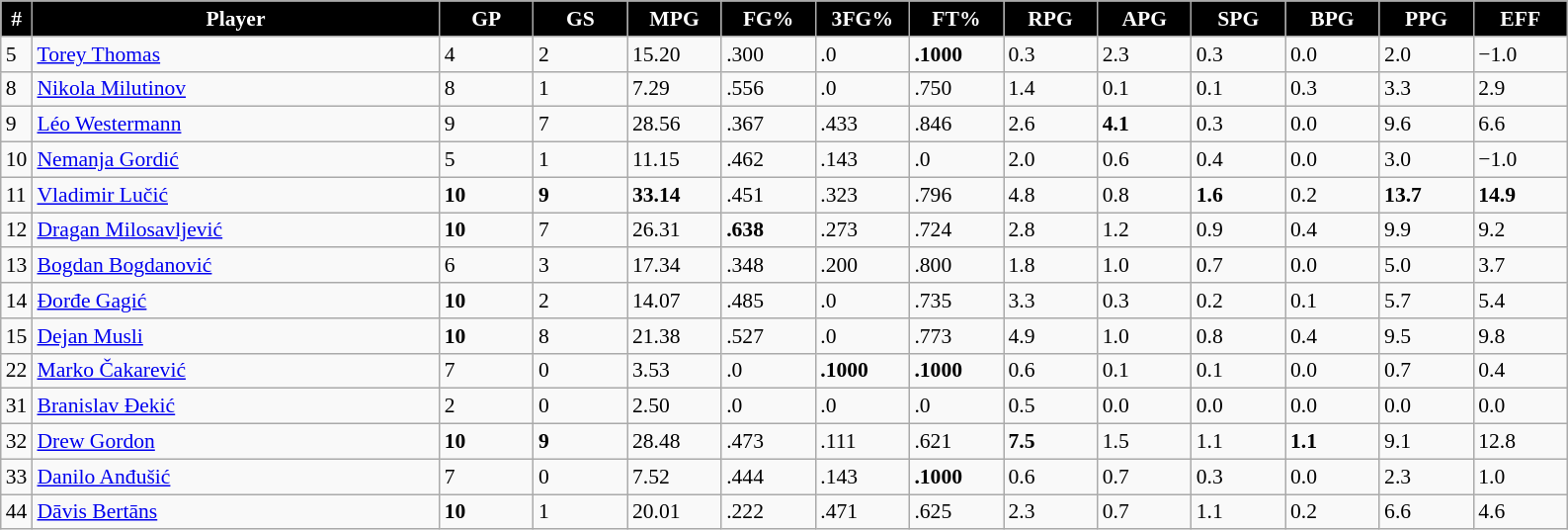<table class="wikitable sortable" style="font-size: 90%">
<tr>
<th style="background:black; color:white;" width="2%">#</th>
<th style="background:black; color:white;">Player</th>
<th style="background:black; color:white;" width="6%">GP</th>
<th style="background:black; color:white;" width="6%">GS</th>
<th style="background:black; color:white;" width="6%">MPG</th>
<th style="background:black; color:white;" width="6%">FG%</th>
<th style="background:black; color:white;" width="6%">3FG%</th>
<th style="background:black; color:white;" width="6%">FT%</th>
<th style="background:black; color:white;" width="6%">RPG</th>
<th style="background:black; color:white;" width="6%">APG</th>
<th style="background:black; color:white;" width="6%">SPG</th>
<th style="background:black; color:white;" width="6%">BPG</th>
<th style="background:black; color:white;" width="6%">PPG</th>
<th style="background:black; color:white;" width="6%">EFF</th>
</tr>
<tr>
<td>5</td>
<td> <a href='#'>Torey Thomas</a></td>
<td>4</td>
<td>2</td>
<td>15.20</td>
<td>.300</td>
<td>.0</td>
<td><strong>.1000</strong></td>
<td>0.3</td>
<td>2.3</td>
<td>0.3</td>
<td>0.0</td>
<td>2.0</td>
<td>−1.0</td>
</tr>
<tr>
<td>8</td>
<td> <a href='#'>Nikola Milutinov</a></td>
<td>8</td>
<td>1</td>
<td>7.29</td>
<td>.556</td>
<td>.0</td>
<td>.750</td>
<td>1.4</td>
<td>0.1</td>
<td>0.1</td>
<td>0.3</td>
<td>3.3</td>
<td>2.9</td>
</tr>
<tr>
<td>9</td>
<td> <a href='#'>Léo Westermann</a></td>
<td>9</td>
<td>7</td>
<td>28.56</td>
<td>.367</td>
<td>.433</td>
<td>.846</td>
<td>2.6</td>
<td><strong>4.1</strong></td>
<td>0.3</td>
<td>0.0</td>
<td>9.6</td>
<td>6.6</td>
</tr>
<tr>
<td>10</td>
<td> <a href='#'>Nemanja Gordić</a></td>
<td>5</td>
<td>1</td>
<td>11.15</td>
<td>.462</td>
<td>.143</td>
<td>.0</td>
<td>2.0</td>
<td>0.6</td>
<td>0.4</td>
<td>0.0</td>
<td>3.0</td>
<td>−1.0</td>
</tr>
<tr>
<td>11</td>
<td> <a href='#'>Vladimir Lučić</a></td>
<td><strong>10</strong></td>
<td><strong>9</strong></td>
<td><strong>33.14</strong></td>
<td>.451</td>
<td>.323</td>
<td>.796</td>
<td>4.8</td>
<td>0.8</td>
<td><strong>1.6</strong></td>
<td>0.2</td>
<td><strong>13.7</strong></td>
<td><strong>14.9</strong></td>
</tr>
<tr>
<td>12</td>
<td> <a href='#'>Dragan Milosavljević</a></td>
<td><strong>10</strong></td>
<td>7</td>
<td>26.31</td>
<td><strong>.638</strong></td>
<td>.273</td>
<td>.724</td>
<td>2.8</td>
<td>1.2</td>
<td>0.9</td>
<td>0.4</td>
<td>9.9</td>
<td>9.2</td>
</tr>
<tr>
<td>13</td>
<td> <a href='#'>Bogdan Bogdanović</a></td>
<td>6</td>
<td>3</td>
<td>17.34</td>
<td>.348</td>
<td>.200</td>
<td>.800</td>
<td>1.8</td>
<td>1.0</td>
<td>0.7</td>
<td>0.0</td>
<td>5.0</td>
<td>3.7</td>
</tr>
<tr>
<td>14</td>
<td> <a href='#'>Đorđe Gagić</a></td>
<td><strong>10</strong></td>
<td>2</td>
<td>14.07</td>
<td>.485</td>
<td>.0</td>
<td>.735</td>
<td>3.3</td>
<td>0.3</td>
<td>0.2</td>
<td>0.1</td>
<td>5.7</td>
<td>5.4</td>
</tr>
<tr>
<td>15</td>
<td> <a href='#'>Dejan Musli</a></td>
<td><strong>10</strong></td>
<td>8</td>
<td>21.38</td>
<td>.527</td>
<td>.0</td>
<td>.773</td>
<td>4.9</td>
<td>1.0</td>
<td>0.8</td>
<td>0.4</td>
<td>9.5</td>
<td>9.8</td>
</tr>
<tr>
<td>22</td>
<td> <a href='#'>Marko Čakarević</a></td>
<td>7</td>
<td>0</td>
<td>3.53</td>
<td>.0</td>
<td><strong>.1000</strong></td>
<td><strong>.1000</strong></td>
<td>0.6</td>
<td>0.1</td>
<td>0.1</td>
<td>0.0</td>
<td>0.7</td>
<td>0.4</td>
</tr>
<tr>
<td>31</td>
<td> <a href='#'>Branislav Đekić</a></td>
<td>2</td>
<td>0</td>
<td>2.50</td>
<td>.0</td>
<td>.0</td>
<td>.0</td>
<td>0.5</td>
<td>0.0</td>
<td>0.0</td>
<td>0.0</td>
<td>0.0</td>
<td>0.0</td>
</tr>
<tr>
<td>32</td>
<td> <a href='#'>Drew Gordon</a></td>
<td><strong>10</strong></td>
<td><strong>9</strong></td>
<td>28.48</td>
<td>.473</td>
<td>.111</td>
<td>.621</td>
<td><strong>7.5</strong></td>
<td>1.5</td>
<td>1.1</td>
<td><strong>1.1</strong></td>
<td>9.1</td>
<td>12.8</td>
</tr>
<tr>
<td>33</td>
<td> <a href='#'>Danilo Anđušić</a></td>
<td>7</td>
<td>0</td>
<td>7.52</td>
<td>.444</td>
<td>.143</td>
<td><strong>.1000</strong></td>
<td>0.6</td>
<td>0.7</td>
<td>0.3</td>
<td>0.0</td>
<td>2.3</td>
<td>1.0</td>
</tr>
<tr>
<td>44</td>
<td> <a href='#'>Dāvis Bertāns</a></td>
<td><strong>10</strong></td>
<td>1</td>
<td>20.01</td>
<td>.222</td>
<td>.471</td>
<td>.625</td>
<td>2.3</td>
<td>0.7</td>
<td>1.1</td>
<td>0.2</td>
<td>6.6</td>
<td>4.6</td>
</tr>
</table>
